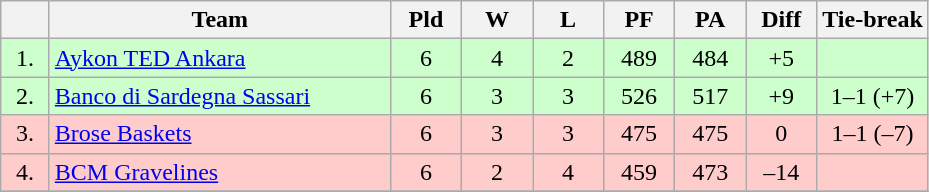<table class="wikitable" style="text-align:center">
<tr>
<th width=25></th>
<th width=220>Team</th>
<th width=40>Pld</th>
<th width=40>W</th>
<th width=40>L</th>
<th width=40>PF</th>
<th width=40>PA</th>
<th width=40>Diff</th>
<th>Tie-break</th>
</tr>
<tr style="background:#ccffcc;">
<td>1.</td>
<td align=left> <a href='#'>Aykon TED Ankara</a></td>
<td>6</td>
<td>4</td>
<td>2</td>
<td>489</td>
<td>484</td>
<td>+5</td>
<td></td>
</tr>
<tr style="background:#ccffcc;">
<td>2.</td>
<td align=left> <a href='#'>Banco di Sardegna Sassari</a></td>
<td>6</td>
<td>3</td>
<td>3</td>
<td>526</td>
<td>517</td>
<td>+9</td>
<td>1–1 (+7)</td>
</tr>
<tr style="background:#ffcccc;">
<td>3.</td>
<td align=left> <a href='#'>Brose Baskets</a></td>
<td>6</td>
<td>3</td>
<td>3</td>
<td>475</td>
<td>475</td>
<td>0</td>
<td>1–1 (–7)</td>
</tr>
<tr style="background:#ffcccc;">
<td>4.</td>
<td align=left> <a href='#'>BCM Gravelines</a></td>
<td>6</td>
<td>2</td>
<td>4</td>
<td>459</td>
<td>473</td>
<td>–14</td>
<td></td>
</tr>
<tr>
</tr>
</table>
